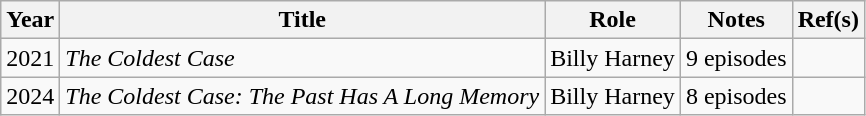<table class="wikitable">
<tr>
<th>Year</th>
<th>Title</th>
<th>Role</th>
<th>Notes</th>
<th>Ref(s)</th>
</tr>
<tr>
<td>2021</td>
<td><em>The Coldest Case</em></td>
<td>Billy Harney</td>
<td>9 episodes</td>
<td></td>
</tr>
<tr>
<td>2024</td>
<td><em>The Coldest Case: The Past Has A Long Memory</em></td>
<td>Billy Harney</td>
<td>8 episodes</td>
<td></td>
</tr>
</table>
